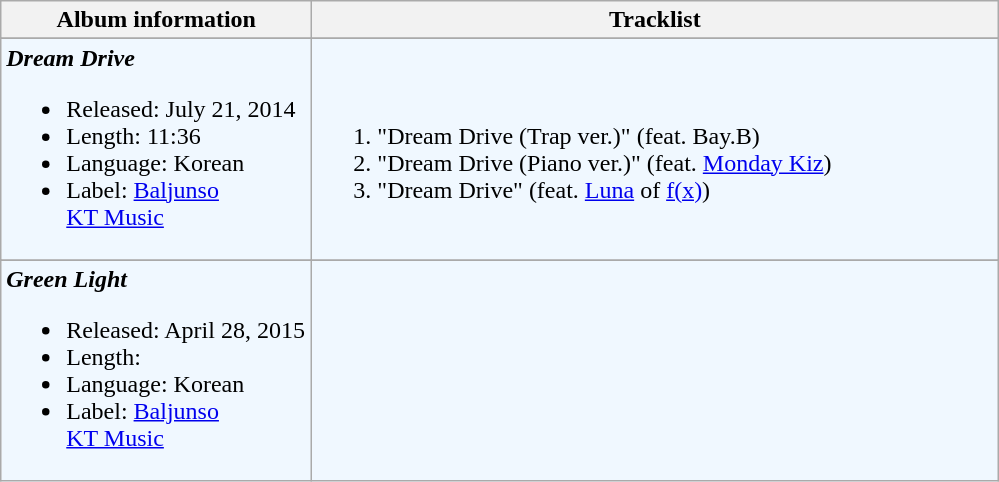<table class="wikitable">
<tr>
<th align="left" width="200px">Album information</th>
<th align="left" width="450px">Tracklist</th>
</tr>
<tr>
</tr>
<tr bgcolor="#F0F8FF">
<td align="left"><strong><em>Dream Drive</em></strong><br><ul><li>Released: July 21, 2014</li><li>Length: 11:36</li><li>Language: Korean</li><li>Label: <a href='#'>Baljunso</a><br><a href='#'>KT Music</a></li></ul></td>
<td align="left"><br><ol><li>"Dream Drive (Trap ver.)" (feat. Bay.B)</li><li>"Dream Drive (Piano ver.)" (feat. <a href='#'>Monday Kiz</a>)</li><li>"Dream Drive" (feat. <a href='#'>Luna</a> of <a href='#'>f(x)</a>)</li></ol></td>
</tr>
<tr>
</tr>
<tr bgcolor="#F0F8FF">
<td align="left"><strong><em>Green Light</em></strong><br><ul><li>Released: April 28, 2015</li><li>Length:</li><li>Language: Korean</li><li>Label: <a href='#'>Baljunso</a><br><a href='#'>KT Music</a></li></ul></td>
<td align="left"></td>
</tr>
</table>
